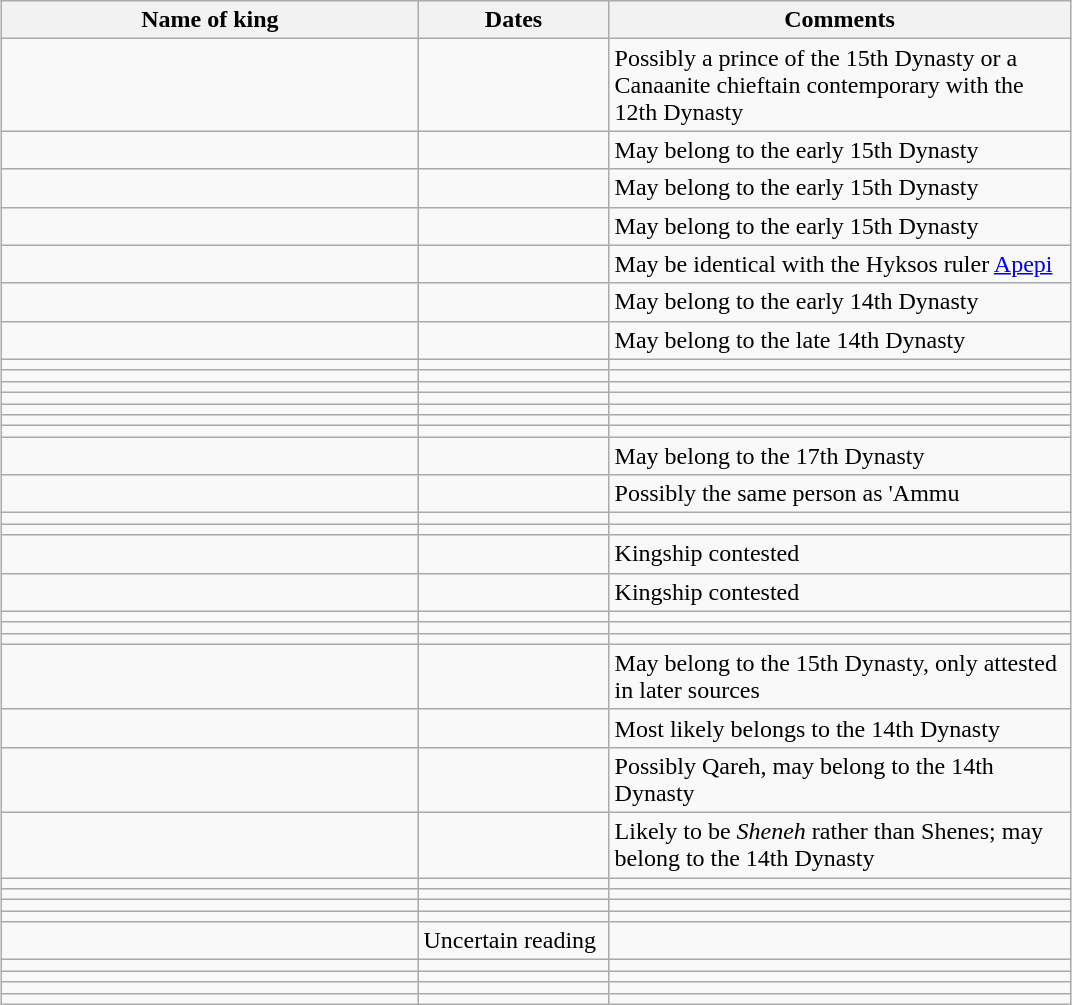<table class="wikitable" style="margin:1em auto;">
<tr>
<th style="width:270px">Name of king</th>
<th style="width:120px">Dates</th>
<th style="width:300px">Comments</th>
</tr>
<tr>
<td></td>
<td></td>
<td>Possibly a prince of the 15th Dynasty or a Canaanite chieftain contemporary with the 12th Dynasty</td>
</tr>
<tr>
<td></td>
<td></td>
<td>May belong to the early 15th Dynasty</td>
</tr>
<tr>
<td></td>
<td></td>
<td>May belong to the early 15th Dynasty</td>
</tr>
<tr>
<td></td>
<td></td>
<td>May belong to the early 15th Dynasty</td>
</tr>
<tr>
<td></td>
<td></td>
<td>May be identical with the Hyksos ruler <a href='#'>Apepi</a></td>
</tr>
<tr>
<td></td>
<td></td>
<td>May belong to the early 14th Dynasty</td>
</tr>
<tr>
<td></td>
<td></td>
<td>May belong to the late 14th Dynasty</td>
</tr>
<tr>
<td></td>
<td></td>
<td></td>
</tr>
<tr>
<td></td>
<td></td>
<td></td>
</tr>
<tr>
<td></td>
<td></td>
<td></td>
</tr>
<tr>
<td></td>
<td></td>
<td></td>
</tr>
<tr>
<td></td>
<td></td>
<td></td>
</tr>
<tr>
<td></td>
<td></td>
<td></td>
</tr>
<tr>
<td></td>
<td></td>
<td></td>
</tr>
<tr>
<td></td>
<td></td>
<td>May belong to the 17th Dynasty</td>
</tr>
<tr>
<td></td>
<td></td>
<td>Possibly the same person as 'Ammu</td>
</tr>
<tr>
<td></td>
<td></td>
<td></td>
</tr>
<tr>
<td></td>
<td></td>
<td></td>
</tr>
<tr>
<td></td>
<td></td>
<td>Kingship contested</td>
</tr>
<tr>
<td></td>
<td></td>
<td>Kingship contested</td>
</tr>
<tr>
<td></td>
<td></td>
<td></td>
</tr>
<tr>
<td></td>
<td></td>
<td></td>
</tr>
<tr>
<td></td>
<td></td>
<td></td>
</tr>
<tr>
<td></td>
<td></td>
<td>May belong to the 15th Dynasty, only attested in later sources</td>
</tr>
<tr>
<td></td>
<td></td>
<td>Most likely belongs to the 14th Dynasty</td>
</tr>
<tr>
<td></td>
<td></td>
<td>Possibly Qareh, may belong to the 14th Dynasty</td>
</tr>
<tr>
<td></td>
<td></td>
<td>Likely to be <em>Sheneh</em> rather than Shenes; may belong to the 14th Dynasty</td>
</tr>
<tr>
<td></td>
<td></td>
<td></td>
</tr>
<tr>
<td></td>
<td></td>
<td></td>
</tr>
<tr>
<td></td>
<td></td>
<td></td>
</tr>
<tr>
<td></td>
<td></td>
<td></td>
</tr>
<tr>
<td></td>
<td>Uncertain reading</td>
</tr>
<tr>
<td></td>
<td></td>
<td></td>
</tr>
<tr>
<td></td>
<td></td>
<td></td>
</tr>
<tr>
<td></td>
<td></td>
<td></td>
</tr>
<tr>
<td></td>
<td></td>
<td></td>
</tr>
</table>
